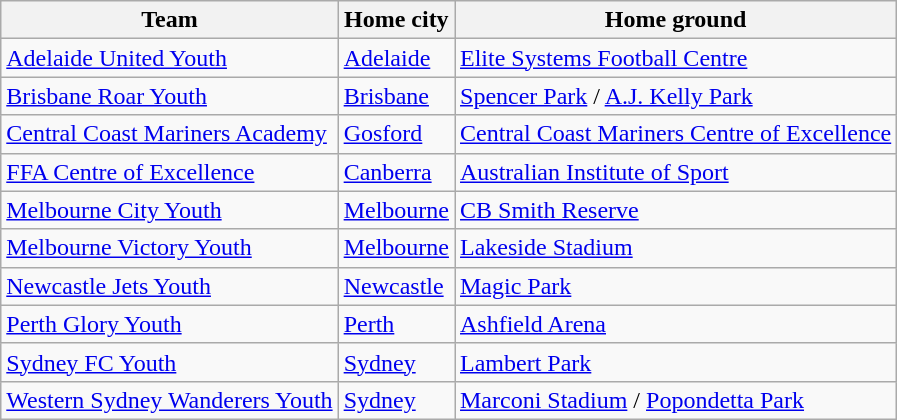<table class="wikitable sortable" style="text-align: left;">
<tr>
<th>Team</th>
<th>Home city</th>
<th>Home ground</th>
</tr>
<tr>
<td><a href='#'>Adelaide United Youth</a></td>
<td><a href='#'>Adelaide</a></td>
<td><a href='#'>Elite Systems Football Centre</a></td>
</tr>
<tr>
<td><a href='#'>Brisbane Roar Youth</a></td>
<td><a href='#'>Brisbane</a></td>
<td><a href='#'>Spencer Park</a> / <a href='#'>A.J. Kelly Park</a></td>
</tr>
<tr>
<td><a href='#'>Central Coast Mariners Academy</a></td>
<td><a href='#'>Gosford</a></td>
<td><a href='#'>Central Coast Mariners Centre of Excellence</a></td>
</tr>
<tr>
<td><a href='#'>FFA Centre of Excellence</a></td>
<td><a href='#'>Canberra</a></td>
<td><a href='#'>Australian Institute of Sport</a></td>
</tr>
<tr>
<td><a href='#'>Melbourne City Youth</a></td>
<td><a href='#'>Melbourne</a></td>
<td><a href='#'>CB Smith Reserve</a></td>
</tr>
<tr>
<td><a href='#'>Melbourne Victory Youth</a></td>
<td><a href='#'>Melbourne</a></td>
<td><a href='#'>Lakeside Stadium</a></td>
</tr>
<tr>
<td><a href='#'>Newcastle Jets Youth</a></td>
<td><a href='#'>Newcastle</a></td>
<td><a href='#'>Magic Park</a></td>
</tr>
<tr>
<td><a href='#'>Perth Glory Youth</a></td>
<td><a href='#'>Perth</a></td>
<td><a href='#'>Ashfield Arena</a></td>
</tr>
<tr>
<td><a href='#'>Sydney FC Youth</a></td>
<td><a href='#'>Sydney</a></td>
<td><a href='#'>Lambert Park</a></td>
</tr>
<tr>
<td><a href='#'>Western Sydney Wanderers Youth</a></td>
<td><a href='#'>Sydney</a></td>
<td><a href='#'>Marconi Stadium</a> / <a href='#'>Popondetta Park</a></td>
</tr>
</table>
